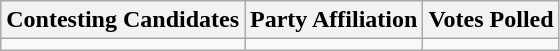<table class="wikitable sortable">
<tr>
<th>Contesting Candidates</th>
<th>Party Affiliation</th>
<th>Votes Polled</th>
</tr>
<tr>
<td></td>
<td></td>
<td></td>
</tr>
</table>
